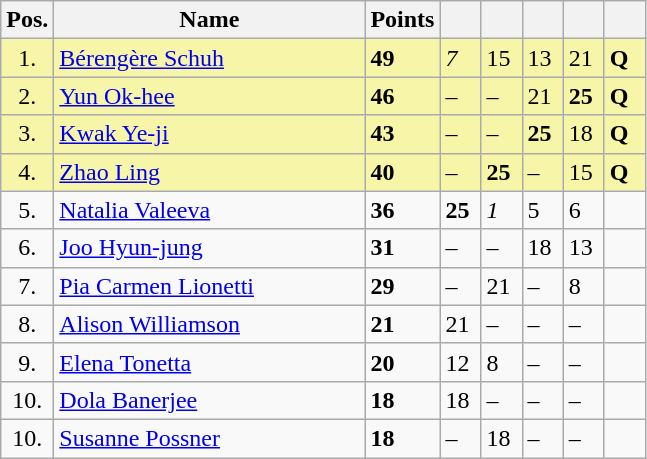<table class="wikitable">
<tr>
<th width=10px>Pos.</th>
<th width=200px>Name</th>
<th width=20px>Points</th>
<th width=20px></th>
<th width=20px></th>
<th width=20px></th>
<th width=20px></th>
<th width=20px></th>
</tr>
<tr style="background:#f7f6a8;">
<td align=center>1.</td>
<td> <a href='#'>Bérengère Schuh</a></td>
<td><strong>49</strong></td>
<td><em>7</em></td>
<td>15</td>
<td>13</td>
<td>21</td>
<td><strong>Q</strong></td>
</tr>
<tr style="background:#f7f6a8;">
<td align=center>2.</td>
<td> <a href='#'>Yun Ok-hee</a></td>
<td><strong>46</strong></td>
<td>–</td>
<td>–</td>
<td>21</td>
<td><strong>25</strong></td>
<td><strong>Q</strong></td>
</tr>
<tr style="background:#f7f6a8;">
<td align=center>3.</td>
<td> <a href='#'>Kwak Ye-ji</a></td>
<td><strong>43</strong></td>
<td>–</td>
<td>–</td>
<td><strong>25</strong></td>
<td>18</td>
<td><strong>Q</strong></td>
</tr>
<tr style="background:#f7f6a8;">
<td align=center>4.</td>
<td> <a href='#'>Zhao Ling</a></td>
<td><strong>40</strong></td>
<td>–</td>
<td><strong>25</strong></td>
<td>–</td>
<td>15</td>
<td><strong>Q</strong></td>
</tr>
<tr>
<td align=center>5.</td>
<td> <a href='#'>Natalia Valeeva</a></td>
<td><strong>36</strong></td>
<td><strong>25</strong></td>
<td><em>1</em></td>
<td>5</td>
<td>6</td>
<td></td>
</tr>
<tr>
<td align=center>6.</td>
<td> <a href='#'>Joo Hyun-jung</a></td>
<td><strong>31</strong></td>
<td>–</td>
<td>–</td>
<td>18</td>
<td>13</td>
<td></td>
</tr>
<tr>
<td align=center>7.</td>
<td> <a href='#'>Pia Carmen Lionetti</a></td>
<td><strong>29</strong></td>
<td>–</td>
<td>21</td>
<td>–</td>
<td>8</td>
<td></td>
</tr>
<tr>
<td align=center>8.</td>
<td> <a href='#'>Alison Williamson</a></td>
<td><strong>21</strong></td>
<td>21</td>
<td>–</td>
<td>–</td>
<td>–</td>
<td></td>
</tr>
<tr>
<td align=center>9.</td>
<td> <a href='#'>Elena Tonetta</a></td>
<td><strong>20</strong></td>
<td>12</td>
<td>8</td>
<td>–</td>
<td>–</td>
<td></td>
</tr>
<tr>
<td align=center>10.</td>
<td> <a href='#'>Dola Banerjee</a></td>
<td><strong>18</strong></td>
<td>18</td>
<td>–</td>
<td>–</td>
<td>–</td>
<td></td>
</tr>
<tr>
<td align=center>10.</td>
<td> <a href='#'>Susanne Possner</a></td>
<td><strong>18</strong></td>
<td>–</td>
<td>18</td>
<td>–</td>
<td>–</td>
<td></td>
</tr>
</table>
